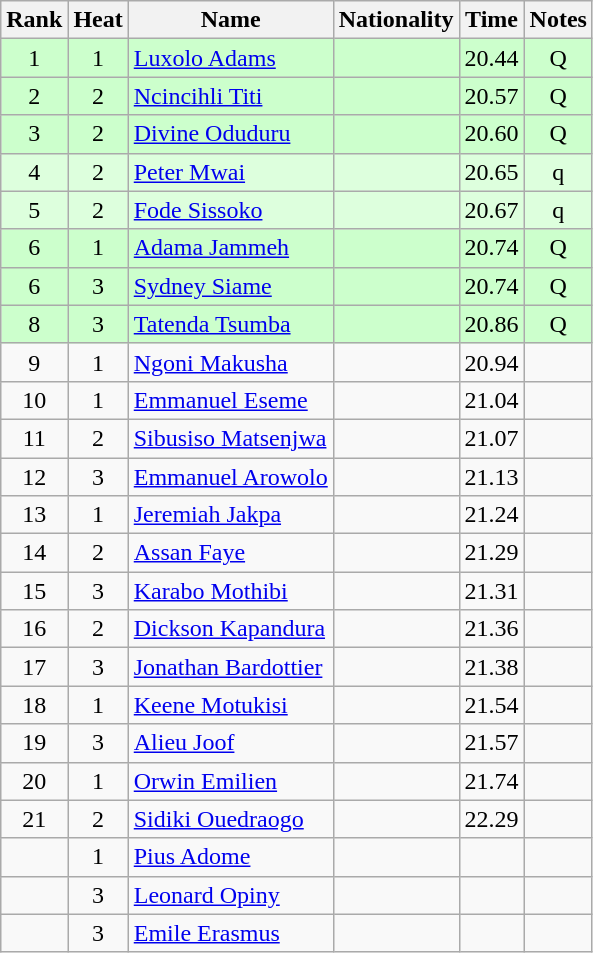<table class="wikitable sortable" style="text-align:center">
<tr>
<th>Rank</th>
<th>Heat</th>
<th>Name</th>
<th>Nationality</th>
<th>Time</th>
<th>Notes</th>
</tr>
<tr bgcolor=ccffcc>
<td>1</td>
<td>1</td>
<td align=left><a href='#'>Luxolo Adams</a></td>
<td align=left></td>
<td>20.44</td>
<td>Q</td>
</tr>
<tr bgcolor=ccffcc>
<td>2</td>
<td>2</td>
<td align=left><a href='#'>Ncincihli Titi</a></td>
<td align=left></td>
<td>20.57</td>
<td>Q</td>
</tr>
<tr bgcolor=ccffcc>
<td>3</td>
<td>2</td>
<td align=left><a href='#'>Divine Oduduru</a></td>
<td align=left></td>
<td>20.60</td>
<td>Q</td>
</tr>
<tr bgcolor=ddffdd>
<td>4</td>
<td>2</td>
<td align=left><a href='#'>Peter Mwai</a></td>
<td align=left></td>
<td>20.65</td>
<td>q</td>
</tr>
<tr bgcolor=ddffdd>
<td>5</td>
<td>2</td>
<td align=left><a href='#'>Fode Sissoko</a></td>
<td align=left></td>
<td>20.67</td>
<td>q</td>
</tr>
<tr bgcolor=ccffcc>
<td>6</td>
<td>1</td>
<td align=left><a href='#'>Adama Jammeh</a></td>
<td align=left></td>
<td>20.74</td>
<td>Q</td>
</tr>
<tr bgcolor=ccffcc>
<td>6</td>
<td>3</td>
<td align=left><a href='#'>Sydney Siame</a></td>
<td align=left></td>
<td>20.74</td>
<td>Q</td>
</tr>
<tr bgcolor=ccffcc>
<td>8</td>
<td>3</td>
<td align=left><a href='#'>Tatenda Tsumba</a></td>
<td align=left></td>
<td>20.86</td>
<td>Q</td>
</tr>
<tr>
<td>9</td>
<td>1</td>
<td align=left><a href='#'>Ngoni Makusha</a></td>
<td align=left></td>
<td>20.94</td>
<td></td>
</tr>
<tr>
<td>10</td>
<td>1</td>
<td align=left><a href='#'>Emmanuel Eseme</a></td>
<td align=left></td>
<td>21.04</td>
<td></td>
</tr>
<tr>
<td>11</td>
<td>2</td>
<td align=left><a href='#'>Sibusiso Matsenjwa</a></td>
<td align=left></td>
<td>21.07</td>
<td></td>
</tr>
<tr>
<td>12</td>
<td>3</td>
<td align=left><a href='#'>Emmanuel Arowolo</a></td>
<td align=left></td>
<td>21.13</td>
<td></td>
</tr>
<tr>
<td>13</td>
<td>1</td>
<td align=left><a href='#'>Jeremiah Jakpa</a></td>
<td align=left></td>
<td>21.24</td>
<td></td>
</tr>
<tr>
<td>14</td>
<td>2</td>
<td align=left><a href='#'>Assan Faye</a></td>
<td align=left></td>
<td>21.29</td>
<td></td>
</tr>
<tr>
<td>15</td>
<td>3</td>
<td align=left><a href='#'>Karabo Mothibi</a></td>
<td align=left></td>
<td>21.31</td>
<td></td>
</tr>
<tr>
<td>16</td>
<td>2</td>
<td align=left><a href='#'>Dickson Kapandura</a></td>
<td align=left></td>
<td>21.36</td>
<td></td>
</tr>
<tr>
<td>17</td>
<td>3</td>
<td align=left><a href='#'>Jonathan Bardottier</a></td>
<td align=left></td>
<td>21.38</td>
<td></td>
</tr>
<tr>
<td>18</td>
<td>1</td>
<td align=left><a href='#'>Keene Motukisi</a></td>
<td align=left></td>
<td>21.54</td>
<td></td>
</tr>
<tr>
<td>19</td>
<td>3</td>
<td align=left><a href='#'>Alieu Joof</a></td>
<td align=left></td>
<td>21.57</td>
<td></td>
</tr>
<tr>
<td>20</td>
<td>1</td>
<td align=left><a href='#'>Orwin Emilien</a></td>
<td align=left></td>
<td>21.74</td>
<td></td>
</tr>
<tr>
<td>21</td>
<td>2</td>
<td align=left><a href='#'>Sidiki Ouedraogo</a></td>
<td align=left></td>
<td>22.29</td>
<td></td>
</tr>
<tr>
<td></td>
<td>1</td>
<td align=left><a href='#'>Pius Adome</a></td>
<td align=left></td>
<td></td>
<td></td>
</tr>
<tr>
<td></td>
<td>3</td>
<td align=left><a href='#'>Leonard Opiny</a></td>
<td align=left></td>
<td></td>
<td></td>
</tr>
<tr>
<td></td>
<td>3</td>
<td align=left><a href='#'>Emile Erasmus</a></td>
<td align=left></td>
<td></td>
<td></td>
</tr>
</table>
